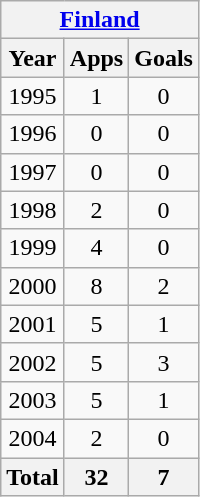<table class=wikitable style=text-align:center>
<tr>
<th colspan=4><a href='#'>Finland</a></th>
</tr>
<tr>
<th>Year</th>
<th>Apps</th>
<th>Goals</th>
</tr>
<tr>
<td>1995</td>
<td>1</td>
<td>0</td>
</tr>
<tr>
<td>1996</td>
<td>0</td>
<td>0</td>
</tr>
<tr>
<td>1997</td>
<td>0</td>
<td>0</td>
</tr>
<tr>
<td>1998</td>
<td>2</td>
<td>0</td>
</tr>
<tr>
<td>1999</td>
<td>4</td>
<td>0</td>
</tr>
<tr>
<td>2000</td>
<td>8</td>
<td>2</td>
</tr>
<tr>
<td>2001</td>
<td>5</td>
<td>1</td>
</tr>
<tr>
<td>2002</td>
<td>5</td>
<td>3</td>
</tr>
<tr>
<td>2003</td>
<td>5</td>
<td>1</td>
</tr>
<tr>
<td>2004</td>
<td>2</td>
<td>0</td>
</tr>
<tr>
<th colspan=1>Total</th>
<th>32</th>
<th>7</th>
</tr>
</table>
